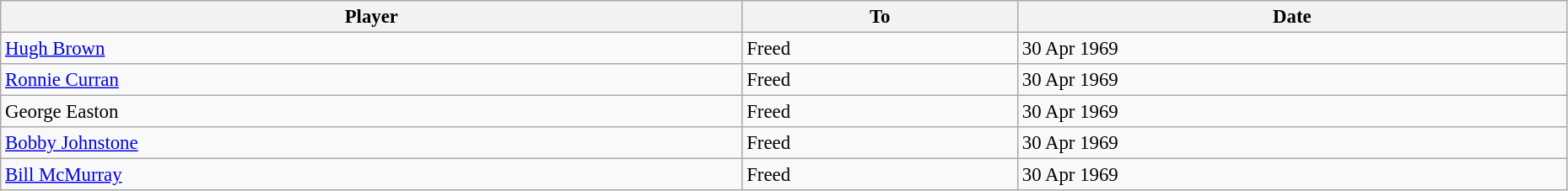<table class="wikitable" style="text-align:center; font-size:95%;width:98%; text-align:left">
<tr>
<th>Player</th>
<th>To</th>
<th>Date</th>
</tr>
<tr>
<td> <a href='#'>Hugh Brown</a></td>
<td> Freed</td>
<td>30 Apr 1969</td>
</tr>
<tr>
<td> <a href='#'>Ronnie Curran</a></td>
<td> Freed</td>
<td>30 Apr 1969</td>
</tr>
<tr>
<td> George Easton</td>
<td> Freed</td>
<td>30 Apr 1969</td>
</tr>
<tr>
<td> <a href='#'>Bobby Johnstone</a></td>
<td> Freed</td>
<td>30 Apr 1969</td>
</tr>
<tr>
<td> <a href='#'>Bill McMurray</a></td>
<td> Freed</td>
<td>30 Apr 1969</td>
</tr>
</table>
